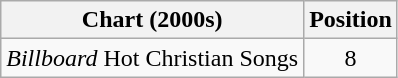<table class="wikitable">
<tr>
<th>Chart (2000s)</th>
<th>Position</th>
</tr>
<tr>
<td><em>Billboard</em> Hot Christian Songs</td>
<td align="center">8</td>
</tr>
</table>
